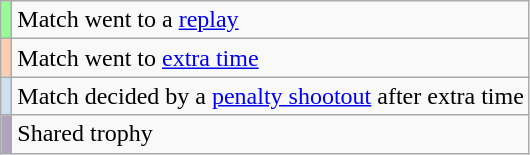<table class="wikitable">
<tr>
<td style="background-color:#98FB98"></td>
<td>Match went to a <a href='#'>replay</a></td>
</tr>
<tr>
<td style="background-color:#FBCEB1"></td>
<td>Match went to <a href='#'>extra time</a></td>
</tr>
<tr>
<td style="background-color:#cedff2"></td>
<td>Match decided by a <a href='#'>penalty shootout</a> after extra time</td>
</tr>
<tr>
<td style="background-color:#afa3bf"></td>
<td>Shared trophy</td>
</tr>
</table>
